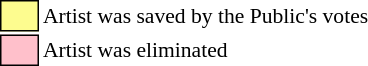<table class="toccolours"style="font-size: 90%; white-space: nowrap;">
<tr>
<td style="background:#fdfc8f; border:1px solid black;">      </td>
<td>Artist was saved by the Public's votes</td>
</tr>
<tr>
<td style="background:pink; border:1px solid black;">      </td>
<td>Artist was eliminated</td>
</tr>
</table>
